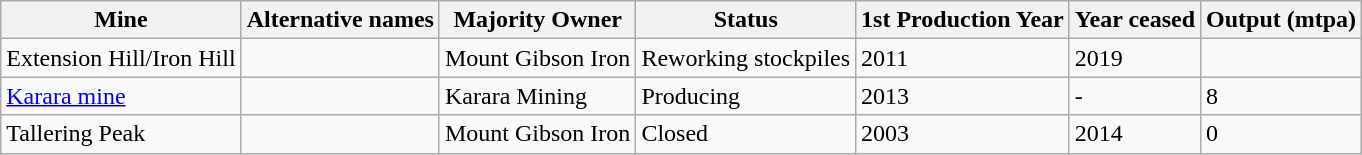<table class="sortable wikitable">
<tr>
<th>Mine</th>
<th>Alternative names</th>
<th>Majority Owner</th>
<th>Status</th>
<th>1st Production Year</th>
<th>Year ceased</th>
<th>Output (mtpa)</th>
</tr>
<tr>
<td>Extension Hill/Iron Hill</td>
<td></td>
<td>Mount Gibson Iron</td>
<td>Reworking stockpiles</td>
<td>2011</td>
<td>2019</td>
<td></td>
</tr>
<tr>
<td nowrap=""><a href='#'>Karara mine</a></td>
<td></td>
<td>Karara Mining</td>
<td>Producing</td>
<td>2013</td>
<td>-</td>
<td>8</td>
</tr>
<tr>
<td>Tallering Peak</td>
<td></td>
<td>Mount Gibson Iron</td>
<td>Closed</td>
<td>2003</td>
<td>2014</td>
<td>0</td>
</tr>
</table>
